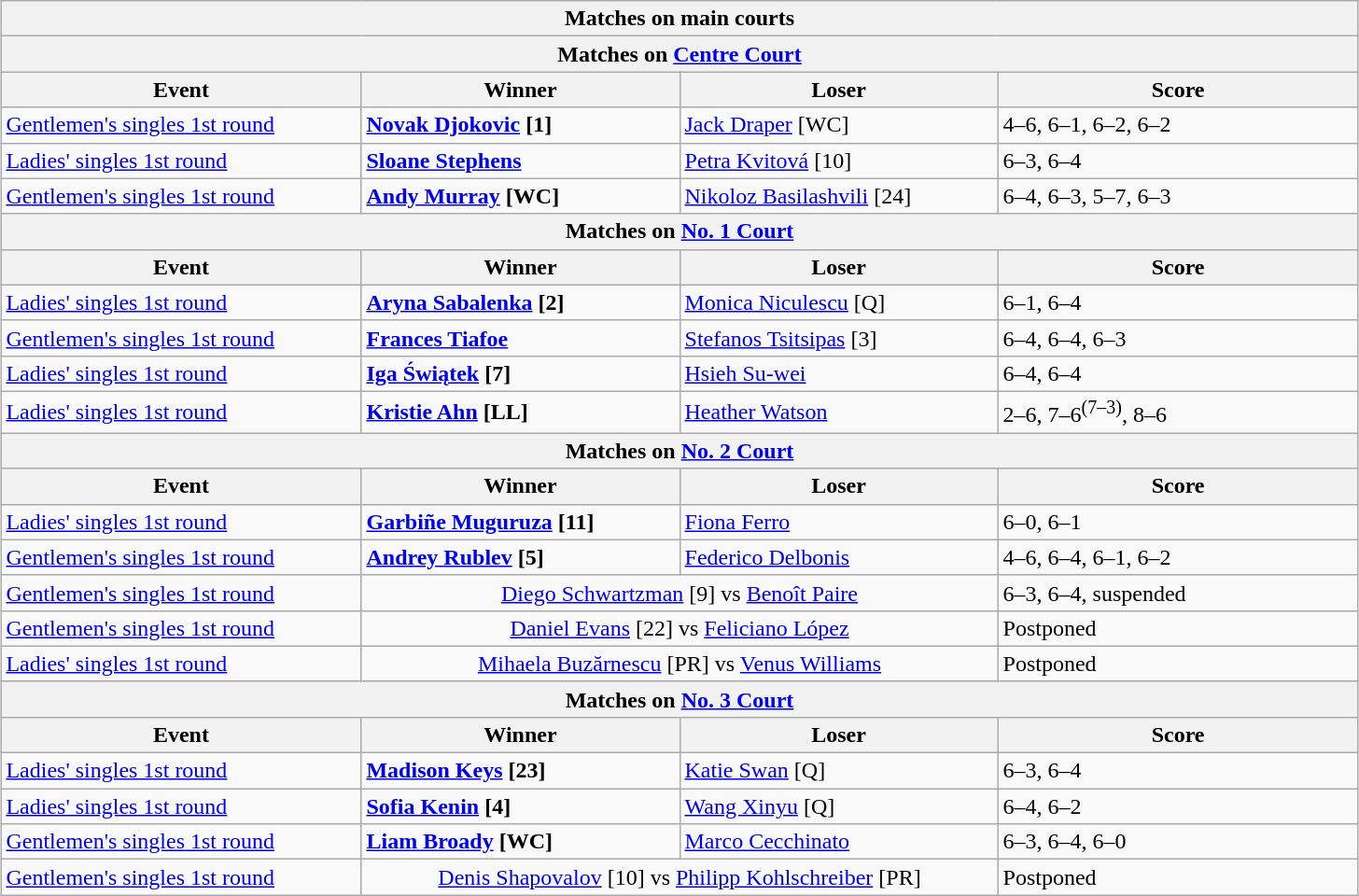<table class="wikitable collapsible uncollapsed" style="margin:auto;">
<tr>
<th colspan="4" style="white-space:nowrap;">Matches on main courts</th>
</tr>
<tr>
<th colspan="4">Matches on <a href='#'>Centre Court</a></th>
</tr>
<tr>
<th width="250">Event</th>
<th width="220">Winner</th>
<th width="220">Loser</th>
<th width="250">Score</th>
</tr>
<tr>
<td><a href='#'>Gentlemen's singles 1st round</a></td>
<td><strong> <a href='#'>Novak Djokovic</a> [1]</strong></td>
<td> <a href='#'>Jack Draper</a> [WC]</td>
<td>4–6, 6–1, 6–2, 6–2</td>
</tr>
<tr>
<td><a href='#'>Ladies' singles 1st round</a></td>
<td><strong> <a href='#'>Sloane Stephens</a></strong></td>
<td> <a href='#'>Petra Kvitová</a> [10]</td>
<td>6–3, 6–4</td>
</tr>
<tr>
<td><a href='#'>Gentlemen's singles 1st round</a></td>
<td><strong> <a href='#'>Andy Murray</a> [WC]</strong></td>
<td> <a href='#'>Nikoloz Basilashvili</a> [24]</td>
<td>6–4, 6–3, 5–7, 6–3</td>
</tr>
<tr>
<th colspan="4">Matches on <a href='#'>No. 1 Court</a></th>
</tr>
<tr>
<th width="220">Event</th>
<th width="220">Winner</th>
<th width="220">Loser</th>
<th width="250">Score</th>
</tr>
<tr>
<td><a href='#'>Ladies' singles 1st round</a></td>
<td><strong> <a href='#'>Aryna Sabalenka</a> [2]</strong></td>
<td> <a href='#'>Monica Niculescu</a> [Q]</td>
<td>6–1, 6–4</td>
</tr>
<tr>
<td><a href='#'>Gentlemen's singles 1st round</a></td>
<td><strong> <a href='#'>Frances Tiafoe</a></strong></td>
<td> <a href='#'>Stefanos Tsitsipas</a> [3]</td>
<td>6–4, 6–4, 6–3</td>
</tr>
<tr>
<td><a href='#'>Ladies' singles 1st round</a></td>
<td><strong> <a href='#'>Iga Świątek</a> [7]</strong></td>
<td> <a href='#'>Hsieh Su-wei</a></td>
<td>6–4, 6–4</td>
</tr>
<tr>
<td><a href='#'>Ladies' singles 1st round</a></td>
<td><strong> <a href='#'>Kristie Ahn</a> [LL]</strong></td>
<td> <a href='#'>Heather Watson</a></td>
<td>2–6, 7–6<sup>(7–3)</sup>, 8–6</td>
</tr>
<tr>
<th colspan="4">Matches on <a href='#'>No. 2 Court</a></th>
</tr>
<tr>
<th width="250">Event</th>
<th width="220">Winner</th>
<th width="220">Loser</th>
<th width="220">Score</th>
</tr>
<tr>
<td><a href='#'>Ladies' singles 1st round</a></td>
<td><strong> <a href='#'>Garbiñe Muguruza</a> [11]</strong></td>
<td> <a href='#'>Fiona Ferro</a></td>
<td>6–0, 6–1</td>
</tr>
<tr>
<td><a href='#'>Gentlemen's singles 1st round</a></td>
<td><strong> <a href='#'>Andrey Rublev</a> [5]</strong></td>
<td> <a href='#'>Federico Delbonis</a></td>
<td>4–6, 6–4, 6–1, 6–2</td>
</tr>
<tr>
<td><a href='#'>Gentlemen's singles 1st round</a></td>
<td colspan="2" align="center"> <a href='#'>Diego Schwartzman</a> [9] vs  <a href='#'>Benoît Paire</a></td>
<td>6–3, 6–4, suspended</td>
</tr>
<tr>
<td><a href='#'>Gentlemen's singles 1st round</a></td>
<td colspan="2" align="center"> <a href='#'>Daniel Evans</a> [22] vs  <a href='#'>Feliciano López</a></td>
<td>Postponed</td>
</tr>
<tr>
<td><a href='#'>Ladies' singles 1st round</a></td>
<td colspan="2" align="center"> <a href='#'>Mihaela Buzărnescu</a> [PR] vs  <a href='#'>Venus Williams</a></td>
<td>Postponed</td>
</tr>
<tr>
<th colspan="4">Matches on <a href='#'>No. 3 Court</a></th>
</tr>
<tr>
<th width="250">Event</th>
<th width="220">Winner</th>
<th width="220">Loser</th>
<th width="220">Score</th>
</tr>
<tr>
<td><a href='#'>Ladies' singles 1st round</a></td>
<td><strong> <a href='#'>Madison Keys</a> [23]</strong></td>
<td> <a href='#'>Katie Swan</a> [Q]</td>
<td>6–3, 6–4</td>
</tr>
<tr>
<td><a href='#'>Ladies' singles 1st round</a></td>
<td><strong> <a href='#'>Sofia Kenin</a> [4]</strong></td>
<td> <a href='#'>Wang Xinyu</a> [Q]</td>
<td>6–4, 6–2</td>
</tr>
<tr>
<td><a href='#'>Gentlemen's singles 1st round</a></td>
<td><strong> <a href='#'>Liam Broady</a> [WC]</strong></td>
<td> <a href='#'>Marco Cecchinato</a></td>
<td>6–3, 6–4, 6–0</td>
</tr>
<tr>
<td><a href='#'>Gentlemen's singles 1st round</a></td>
<td colspan="2" align="center"> <a href='#'>Denis Shapovalov</a> [10] vs  <a href='#'>Philipp Kohlschreiber</a> [PR]</td>
<td>Postponed</td>
</tr>
</table>
